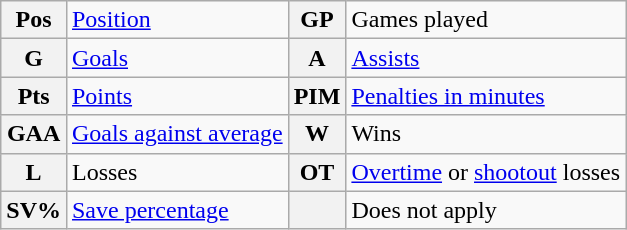<table class="wikitable">
<tr>
<th scope="col">Pos</th>
<td scope="row"><a href='#'>Position</a></td>
<th scope="col">GP</th>
<td scope="row">Games played</td>
</tr>
<tr>
<th scope="col">G</th>
<td scope="row"><a href='#'>Goals</a></td>
<th scope="col">A</th>
<td scope="row"><a href='#'>Assists</a></td>
</tr>
<tr>
<th scope="col">Pts</th>
<td scope="row"><a href='#'>Points</a></td>
<th scope="col">PIM</th>
<td scope="row"><a href='#'>Penalties in minutes</a></td>
</tr>
<tr>
<th scope="col">GAA</th>
<td scope="row"><a href='#'>Goals against average</a></td>
<th scope="col">W</th>
<td scope="row">Wins</td>
</tr>
<tr>
<th scope="col">L</th>
<td scope="row">Losses</td>
<th scope="col">OT</th>
<td scope="row"><a href='#'>Overtime</a> or <a href='#'>shootout</a> losses</td>
</tr>
<tr>
<th scope="col">SV%</th>
<td scope="row"><a href='#'>Save percentage</a></td>
<th></th>
<td scope="col">Does not apply</td>
</tr>
</table>
